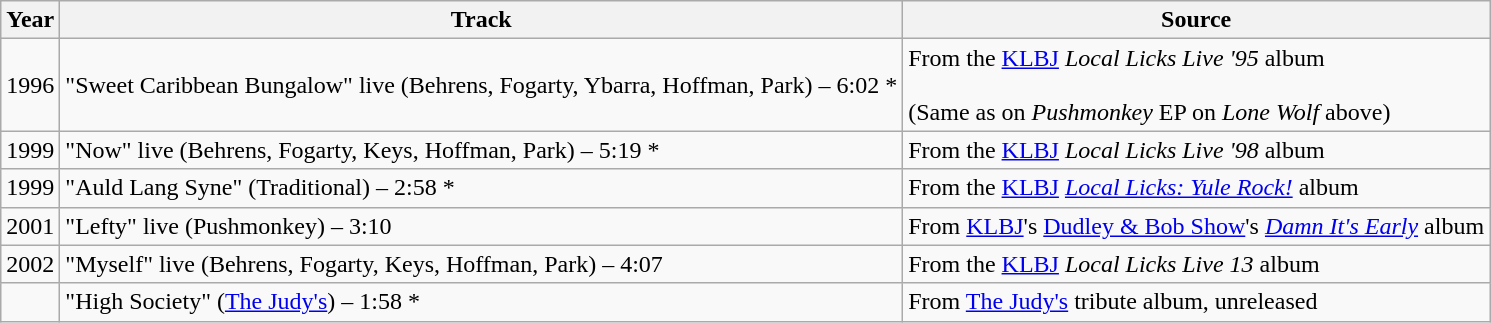<table class="wikitable">
<tr>
<th><strong>Year</strong></th>
<th><strong>Track</strong></th>
<th><strong>Source</strong></th>
</tr>
<tr>
<td>1996</td>
<td>"Sweet Caribbean Bungalow" live (Behrens, Fogarty, Ybarra, Hoffman, Park) – 6:02 *</td>
<td>From the <a href='#'>KLBJ</a> <em>Local Licks Live '95</em> album<br><br>(Same as on <em>Pushmonkey</em> EP on <em>Lone Wolf</em> above)</td>
</tr>
<tr>
<td>1999</td>
<td>"Now" live (Behrens, Fogarty, Keys, Hoffman, Park) – 5:19 *</td>
<td>From the <a href='#'>KLBJ</a> <em>Local Licks Live '98</em> album</td>
</tr>
<tr>
<td>1999</td>
<td>"Auld Lang Syne" (Traditional) – 2:58 *</td>
<td>From the <a href='#'>KLBJ</a> <em><a href='#'>Local Licks: Yule Rock!</a></em> album</td>
</tr>
<tr>
<td>2001</td>
<td>"Lefty" live (Pushmonkey) – 3:10</td>
<td>From <a href='#'>KLBJ</a>'s <a href='#'>Dudley & Bob Show</a>'s <em><a href='#'>Damn It's Early</a></em> album</td>
</tr>
<tr>
<td>2002</td>
<td>"Myself" live (Behrens, Fogarty, Keys, Hoffman, Park) – 4:07</td>
<td>From the <a href='#'>KLBJ</a> <em>Local Licks Live 13</em> album</td>
</tr>
<tr>
<td></td>
<td>"High Society" (<a href='#'>The Judy's</a>) – 1:58 *</td>
<td>From <a href='#'>The Judy's</a> tribute album, unreleased </td>
</tr>
</table>
